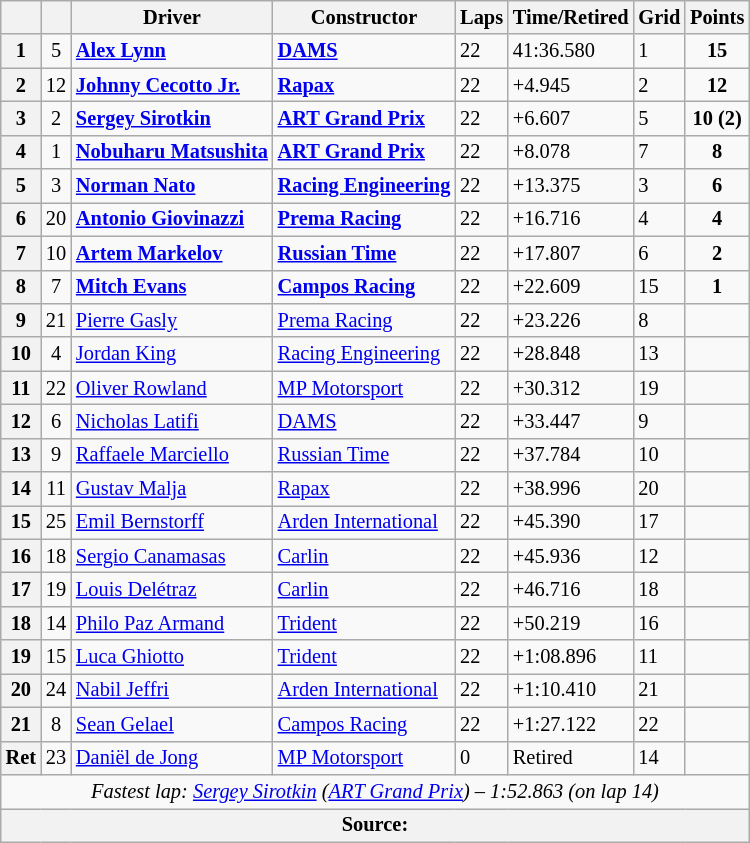<table class="wikitable" style="font-size: 85%;">
<tr>
<th></th>
<th></th>
<th>Driver</th>
<th>Constructor</th>
<th>Laps</th>
<th>Time/Retired</th>
<th>Grid</th>
<th>Points</th>
</tr>
<tr>
<th>1</th>
<td align="center">5</td>
<td> <strong><a href='#'>Alex Lynn</a></strong></td>
<td><strong><a href='#'>DAMS</a></strong></td>
<td>22</td>
<td>41:36.580</td>
<td>1</td>
<td align="center"><strong>15</strong></td>
</tr>
<tr>
<th>2</th>
<td align="center">12</td>
<td> <strong><a href='#'>Johnny Cecotto Jr.</a></strong></td>
<td><strong><a href='#'>Rapax</a></strong></td>
<td>22</td>
<td>+4.945</td>
<td>2</td>
<td align="center"><strong>12</strong></td>
</tr>
<tr>
<th>3</th>
<td align="center">2</td>
<td> <strong><a href='#'>Sergey Sirotkin</a></strong></td>
<td><strong><a href='#'>ART Grand Prix</a></strong></td>
<td>22</td>
<td>+6.607</td>
<td>5</td>
<td align="center"><strong>10 (2)</strong></td>
</tr>
<tr>
<th>4</th>
<td align="center">1</td>
<td> <strong><a href='#'>Nobuharu Matsushita</a></strong></td>
<td><strong><a href='#'>ART Grand Prix</a></strong></td>
<td>22</td>
<td>+8.078</td>
<td>7</td>
<td align="center"><strong>8</strong></td>
</tr>
<tr>
<th>5</th>
<td align="center">3</td>
<td> <strong><a href='#'>Norman Nato</a></strong></td>
<td><strong><a href='#'>Racing Engineering</a></strong></td>
<td>22</td>
<td>+13.375</td>
<td>3</td>
<td align="center"><strong>6</strong></td>
</tr>
<tr>
<th>6</th>
<td align="center">20</td>
<td> <strong><a href='#'>Antonio Giovinazzi</a></strong></td>
<td><strong><a href='#'>Prema Racing</a></strong></td>
<td>22</td>
<td>+16.716</td>
<td>4</td>
<td align="center"><strong>4</strong></td>
</tr>
<tr>
<th>7</th>
<td align="center">10</td>
<td> <strong><a href='#'>Artem Markelov</a></strong></td>
<td><strong><a href='#'>Russian Time</a></strong></td>
<td>22</td>
<td>+17.807</td>
<td>6</td>
<td align="center"><strong>2</strong></td>
</tr>
<tr>
<th>8</th>
<td align="center">7</td>
<td> <strong><a href='#'>Mitch Evans</a></strong></td>
<td><strong><a href='#'>Campos Racing</a></strong></td>
<td>22</td>
<td>+22.609</td>
<td>15</td>
<td align="center"><strong>1</strong></td>
</tr>
<tr>
<th>9</th>
<td align="center">21</td>
<td> <a href='#'>Pierre Gasly</a></td>
<td><a href='#'>Prema Racing</a></td>
<td>22</td>
<td>+23.226</td>
<td>8</td>
<td></td>
</tr>
<tr>
<th>10</th>
<td align="center">4</td>
<td> <a href='#'>Jordan King</a></td>
<td><a href='#'>Racing Engineering</a></td>
<td>22</td>
<td>+28.848</td>
<td>13</td>
<td></td>
</tr>
<tr>
<th>11</th>
<td align="center">22</td>
<td> <a href='#'>Oliver Rowland</a></td>
<td><a href='#'>MP Motorsport</a></td>
<td>22</td>
<td>+30.312</td>
<td>19</td>
<td></td>
</tr>
<tr>
<th>12</th>
<td align="center">6</td>
<td> <a href='#'>Nicholas Latifi</a></td>
<td><a href='#'>DAMS</a></td>
<td>22</td>
<td>+33.447</td>
<td>9</td>
<td></td>
</tr>
<tr>
<th>13</th>
<td align="center">9</td>
<td> <a href='#'>Raffaele Marciello</a></td>
<td><a href='#'>Russian Time</a></td>
<td>22</td>
<td>+37.784</td>
<td>10</td>
<td></td>
</tr>
<tr>
<th>14</th>
<td align="center">11</td>
<td> <a href='#'>Gustav Malja</a></td>
<td><a href='#'>Rapax</a></td>
<td>22</td>
<td>+38.996</td>
<td>20</td>
<td></td>
</tr>
<tr>
<th>15</th>
<td align="center">25</td>
<td> <a href='#'>Emil Bernstorff</a></td>
<td><a href='#'>Arden International</a></td>
<td>22</td>
<td>+45.390</td>
<td>17</td>
<td></td>
</tr>
<tr>
<th>16</th>
<td align="center">18</td>
<td> <a href='#'>Sergio Canamasas</a></td>
<td><a href='#'>Carlin</a></td>
<td>22</td>
<td>+45.936</td>
<td>12</td>
<td></td>
</tr>
<tr>
<th>17</th>
<td align="center">19</td>
<td> <a href='#'>Louis Delétraz</a></td>
<td><a href='#'>Carlin</a></td>
<td>22</td>
<td>+46.716</td>
<td>18</td>
<td></td>
</tr>
<tr>
<th>18</th>
<td align="center">14</td>
<td> <a href='#'>Philo Paz Armand</a></td>
<td><a href='#'>Trident</a></td>
<td>22</td>
<td>+50.219</td>
<td>16</td>
<td></td>
</tr>
<tr>
<th>19</th>
<td align="center">15</td>
<td> <a href='#'>Luca Ghiotto</a></td>
<td><a href='#'>Trident</a></td>
<td>22</td>
<td>+1:08.896</td>
<td>11</td>
<td></td>
</tr>
<tr>
<th>20</th>
<td align="center">24</td>
<td> <a href='#'>Nabil Jeffri</a></td>
<td><a href='#'>Arden International</a></td>
<td>22</td>
<td>+1:10.410</td>
<td>21</td>
<td></td>
</tr>
<tr>
<th>21</th>
<td align="center">8</td>
<td> <a href='#'>Sean Gelael</a></td>
<td><a href='#'>Campos Racing</a></td>
<td>22</td>
<td>+1:27.122</td>
<td>22</td>
<td></td>
</tr>
<tr>
<th>Ret</th>
<td align="center">23</td>
<td> <a href='#'>Daniël de Jong</a></td>
<td><a href='#'>MP Motorsport</a></td>
<td>0</td>
<td>Retired</td>
<td>14</td>
<td></td>
</tr>
<tr>
<td colspan="8" align="center"><em>Fastest lap:  <a href='#'>Sergey Sirotkin</a> (<a href='#'>ART Grand Prix</a>) – 1:52.863 (on lap 14)</em></td>
</tr>
<tr>
<th colspan="8">Source:</th>
</tr>
</table>
